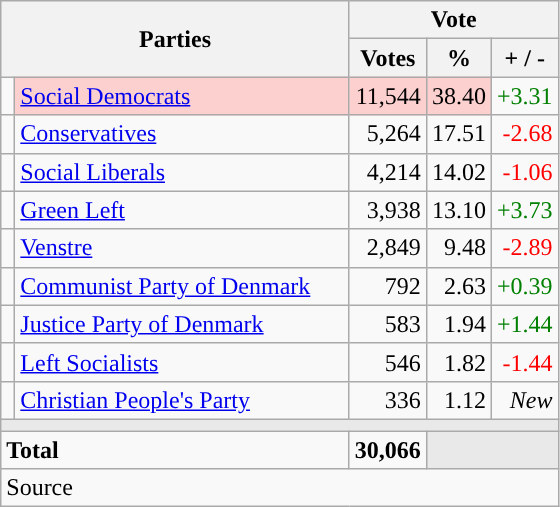<table class="wikitable" style="text-align:right;">
<tr>
<th style="text-align:centre;" rowspan="2" colspan="2" width="225">Parties</th>
<th colspan="3">Vote</th>
</tr>
<tr>
<th width="15">Votes</th>
<th width="15">%</th>
<th width="15">+ / -</th>
</tr>
<tr>
<td width="2" style="color:inherit;background:"></td>
<td bgcolor=#fbd0ce  align="left"><a href='#'>Social Democrats</a></td>
<td bgcolor=#fbd0ce>11,544</td>
<td bgcolor=#fbd0ce>38.40</td>
<td style=color:green;>+3.31</td>
</tr>
<tr>
<td width="2" style="color:inherit;background:"></td>
<td align="left"><a href='#'>Conservatives</a></td>
<td>5,264</td>
<td>17.51</td>
<td style=color:red;>-2.68</td>
</tr>
<tr>
<td width="2" style="color:inherit;background:"></td>
<td align="left"><a href='#'>Social Liberals</a></td>
<td>4,214</td>
<td>14.02</td>
<td style=color:red;>-1.06</td>
</tr>
<tr>
<td width="2" style="color:inherit;background:"></td>
<td align="left"><a href='#'>Green Left</a></td>
<td>3,938</td>
<td>13.10</td>
<td style=color:green;>+3.73</td>
</tr>
<tr>
<td width="2" style="color:inherit;background:"></td>
<td align="left"><a href='#'>Venstre</a></td>
<td>2,849</td>
<td>9.48</td>
<td style=color:red;>-2.89</td>
</tr>
<tr>
<td width="2" style="color:inherit;background:"></td>
<td align="left"><a href='#'>Communist Party of Denmark</a></td>
<td>792</td>
<td>2.63</td>
<td style=color:green;>+0.39</td>
</tr>
<tr>
<td width="2" style="color:inherit;background:"></td>
<td align="left"><a href='#'>Justice Party of Denmark</a></td>
<td>583</td>
<td>1.94</td>
<td style=color:green;>+1.44</td>
</tr>
<tr>
<td width="2" style="color:inherit;background:"></td>
<td align="left"><a href='#'>Left Socialists</a></td>
<td>546</td>
<td>1.82</td>
<td style=color:red;>-1.44</td>
</tr>
<tr>
<td width="2" style="color:inherit;background:"></td>
<td align="left"><a href='#'>Christian People's Party</a></td>
<td>336</td>
<td>1.12</td>
<td><em>New</em></td>
</tr>
<tr>
<td colspan="7" bgcolor="#E9E9E9"></td>
</tr>
<tr>
<td align="left" colspan="2"><strong>Total</strong></td>
<td><strong>30,066</strong></td>
<td bgcolor="#E9E9E9" colspan="2"></td>
</tr>
<tr>
<td align="left" colspan="6">Source</td>
</tr>
</table>
